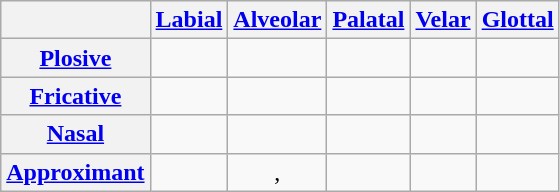<table class="wikitable" style="text-align:center">
<tr>
<th></th>
<th><a href='#'>Labial</a></th>
<th><a href='#'>Alveolar</a></th>
<th><a href='#'>Palatal</a></th>
<th><a href='#'>Velar</a></th>
<th><a href='#'>Glottal</a></th>
</tr>
<tr>
<th><a href='#'>Plosive</a></th>
<td> </td>
<td> </td>
<td> </td>
<td> </td>
<td></td>
</tr>
<tr>
<th><a href='#'>Fricative</a></th>
<td></td>
<td></td>
<td></td>
<td></td>
<td></td>
</tr>
<tr>
<th><a href='#'>Nasal</a></th>
<td></td>
<td></td>
<td></td>
<td></td>
<td></td>
</tr>
<tr>
<th><a href='#'>Approximant</a></th>
<td></td>
<td>, </td>
<td></td>
<td></td>
<td></td>
</tr>
</table>
